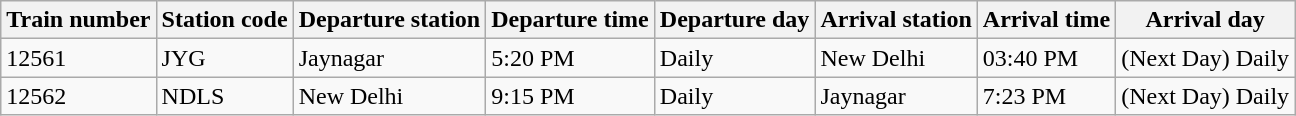<table class="wikitable">
<tr>
<th>Train number</th>
<th>Station code</th>
<th>Departure station</th>
<th>Departure time</th>
<th>Departure day</th>
<th>Arrival station</th>
<th>Arrival time</th>
<th>Arrival day</th>
</tr>
<tr>
<td>12561</td>
<td>JYG</td>
<td>Jaynagar</td>
<td>5:20 PM</td>
<td>Daily</td>
<td>New Delhi</td>
<td>03:40 PM</td>
<td>(Next Day) Daily</td>
</tr>
<tr>
<td>12562</td>
<td>NDLS</td>
<td>New Delhi</td>
<td>9:15 PM</td>
<td>Daily</td>
<td>Jaynagar</td>
<td>7:23 PM</td>
<td>(Next Day) Daily</td>
</tr>
</table>
